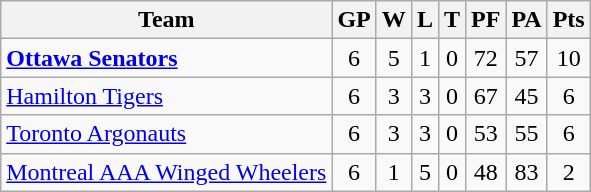<table class="wikitable">
<tr>
<th>Team</th>
<th>GP</th>
<th>W</th>
<th>L</th>
<th>T</th>
<th>PF</th>
<th>PA</th>
<th>Pts</th>
</tr>
<tr align="center">
<td align="left"><strong><a href='#'>Ottawa Senators</a></strong></td>
<td>6</td>
<td>5</td>
<td>1</td>
<td>0</td>
<td>72</td>
<td>57</td>
<td>10</td>
</tr>
<tr align="center">
<td align="left"><a href='#'>Hamilton Tigers</a></td>
<td>6</td>
<td>3</td>
<td>3</td>
<td>0</td>
<td>67</td>
<td>45</td>
<td>6</td>
</tr>
<tr align="center">
<td align="left"><a href='#'>Toronto Argonauts</a></td>
<td>6</td>
<td>3</td>
<td>3</td>
<td>0</td>
<td>53</td>
<td>55</td>
<td>6</td>
</tr>
<tr align="center">
<td align="left"><a href='#'>Montreal AAA Winged Wheelers</a></td>
<td>6</td>
<td>1</td>
<td>5</td>
<td>0</td>
<td>48</td>
<td>83</td>
<td>2</td>
</tr>
</table>
